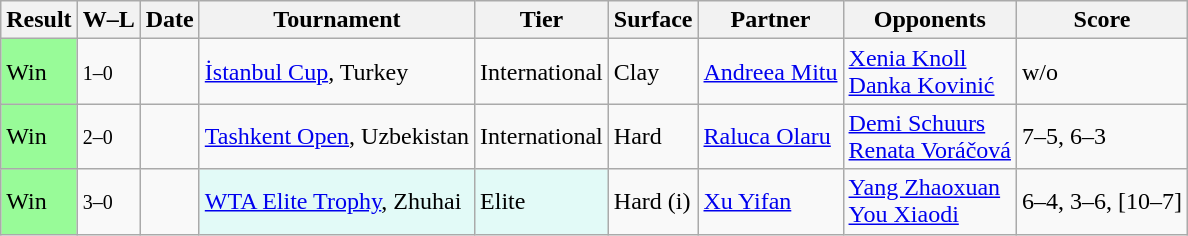<table class="sortable wikitable">
<tr>
<th>Result</th>
<th class="unsortable">W–L</th>
<th>Date</th>
<th>Tournament</th>
<th>Tier</th>
<th>Surface</th>
<th>Partner</th>
<th>Opponents</th>
<th class="unsortable">Score</th>
</tr>
<tr>
<td style="background:#98fb98;">Win</td>
<td><small>1–0</small></td>
<td><a href='#'></a></td>
<td><a href='#'>İstanbul Cup</a>, Turkey</td>
<td>International</td>
<td>Clay</td>
<td> <a href='#'>Andreea Mitu</a></td>
<td> <a href='#'>Xenia Knoll</a> <br>  <a href='#'>Danka Kovinić</a></td>
<td>w/o</td>
</tr>
<tr>
<td style="background:#98fb98;">Win</td>
<td><small>2–0</small></td>
<td><a href='#'></a></td>
<td><a href='#'>Tashkent Open</a>, Uzbekistan</td>
<td>International</td>
<td>Hard</td>
<td> <a href='#'>Raluca Olaru</a></td>
<td> <a href='#'>Demi Schuurs</a> <br>  <a href='#'>Renata Voráčová</a></td>
<td>7–5, 6–3</td>
</tr>
<tr>
<td style="background:#98fb98;">Win</td>
<td><small>3–0</small></td>
<td><a href='#'></a></td>
<td style="background:#e2faf7;"><a href='#'>WTA Elite Trophy</a>, Zhuhai</td>
<td style="background:#e2faf7;">Elite</td>
<td>Hard (i)</td>
<td> <a href='#'>Xu Yifan</a></td>
<td> <a href='#'>Yang Zhaoxuan</a> <br>  <a href='#'>You Xiaodi</a></td>
<td>6–4, 3–6, [10–7]</td>
</tr>
</table>
